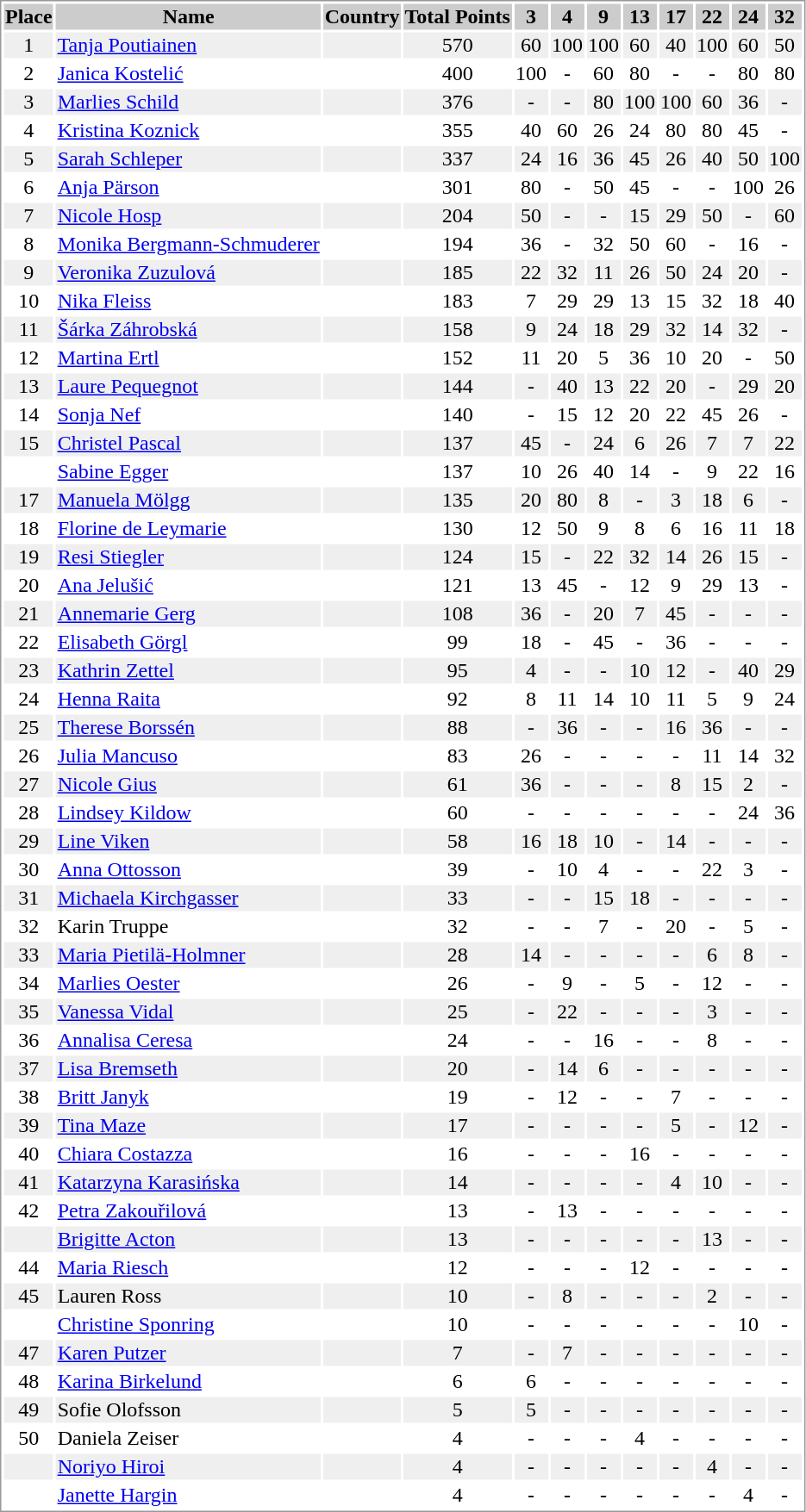<table border="0" style="border: 1px solid #999; background-color:#FFFFFF; text-align:center">
<tr align="center" bgcolor="#CCCCCC">
<th>Place</th>
<th>Name</th>
<th>Country</th>
<th>Total Points</th>
<th>3</th>
<th>4</th>
<th>9</th>
<th>13</th>
<th>17</th>
<th>22</th>
<th>24</th>
<th>32</th>
</tr>
<tr bgcolor="#EFEFEF">
<td>1</td>
<td align="left"><a href='#'>Tanja Poutiainen</a></td>
<td align="left"></td>
<td>570</td>
<td>60</td>
<td>100</td>
<td>100</td>
<td>60</td>
<td>40</td>
<td>100</td>
<td>60</td>
<td>50</td>
</tr>
<tr>
<td>2</td>
<td align="left"><a href='#'>Janica Kostelić</a></td>
<td align="left"></td>
<td>400</td>
<td>100</td>
<td>-</td>
<td>60</td>
<td>80</td>
<td>-</td>
<td>-</td>
<td>80</td>
<td>80</td>
</tr>
<tr bgcolor="#EFEFEF">
<td>3</td>
<td align="left"><a href='#'>Marlies Schild</a></td>
<td align="left"></td>
<td>376</td>
<td>-</td>
<td>-</td>
<td>80</td>
<td>100</td>
<td>100</td>
<td>60</td>
<td>36</td>
<td>-</td>
</tr>
<tr>
<td>4</td>
<td align="left"><a href='#'>Kristina Koznick</a></td>
<td align="left"></td>
<td>355</td>
<td>40</td>
<td>60</td>
<td>26</td>
<td>24</td>
<td>80</td>
<td>80</td>
<td>45</td>
<td>-</td>
</tr>
<tr bgcolor="#EFEFEF">
<td>5</td>
<td align="left"><a href='#'>Sarah Schleper</a></td>
<td align="left"></td>
<td>337</td>
<td>24</td>
<td>16</td>
<td>36</td>
<td>45</td>
<td>26</td>
<td>40</td>
<td>50</td>
<td>100</td>
</tr>
<tr>
<td>6</td>
<td align="left"><a href='#'>Anja Pärson</a></td>
<td align="left"></td>
<td>301</td>
<td>80</td>
<td>-</td>
<td>50</td>
<td>45</td>
<td>-</td>
<td>-</td>
<td>100</td>
<td>26</td>
</tr>
<tr bgcolor="#EFEFEF">
<td>7</td>
<td align="left"><a href='#'>Nicole Hosp</a></td>
<td align="left"></td>
<td>204</td>
<td>50</td>
<td>-</td>
<td>-</td>
<td>15</td>
<td>29</td>
<td>50</td>
<td>-</td>
<td>60</td>
</tr>
<tr>
<td>8</td>
<td align="left"><a href='#'>Monika Bergmann-Schmuderer</a></td>
<td align="left"></td>
<td>194</td>
<td>36</td>
<td>-</td>
<td>32</td>
<td>50</td>
<td>60</td>
<td>-</td>
<td>16</td>
<td>-</td>
</tr>
<tr bgcolor="#EFEFEF">
<td>9</td>
<td align="left"><a href='#'>Veronika Zuzulová</a></td>
<td align="left"></td>
<td>185</td>
<td>22</td>
<td>32</td>
<td>11</td>
<td>26</td>
<td>50</td>
<td>24</td>
<td>20</td>
<td>-</td>
</tr>
<tr>
<td>10</td>
<td align="left"><a href='#'>Nika Fleiss</a></td>
<td align="left"></td>
<td>183</td>
<td>7</td>
<td>29</td>
<td>29</td>
<td>13</td>
<td>15</td>
<td>32</td>
<td>18</td>
<td>40</td>
</tr>
<tr bgcolor="#EFEFEF">
<td>11</td>
<td align="left"><a href='#'>Šárka Záhrobská</a></td>
<td align="left"></td>
<td>158</td>
<td>9</td>
<td>24</td>
<td>18</td>
<td>29</td>
<td>32</td>
<td>14</td>
<td>32</td>
<td>-</td>
</tr>
<tr>
<td>12</td>
<td align="left"><a href='#'>Martina Ertl</a></td>
<td align="left"></td>
<td>152</td>
<td>11</td>
<td>20</td>
<td>5</td>
<td>36</td>
<td>10</td>
<td>20</td>
<td>-</td>
<td>50</td>
</tr>
<tr bgcolor="#EFEFEF">
<td>13</td>
<td align="left"><a href='#'>Laure Pequegnot</a></td>
<td align="left"></td>
<td>144</td>
<td>-</td>
<td>40</td>
<td>13</td>
<td>22</td>
<td>20</td>
<td>-</td>
<td>29</td>
<td>20</td>
</tr>
<tr>
<td>14</td>
<td align="left"><a href='#'>Sonja Nef</a></td>
<td align="left"></td>
<td>140</td>
<td>-</td>
<td>15</td>
<td>12</td>
<td>20</td>
<td>22</td>
<td>45</td>
<td>26</td>
<td>-</td>
</tr>
<tr bgcolor="#EFEFEF">
<td>15</td>
<td align="left"><a href='#'>Christel Pascal</a></td>
<td align="left"></td>
<td>137</td>
<td>45</td>
<td>-</td>
<td>24</td>
<td>6</td>
<td>26</td>
<td>7</td>
<td>7</td>
<td>22</td>
</tr>
<tr>
<td></td>
<td align="left"><a href='#'>Sabine Egger</a></td>
<td align="left"></td>
<td>137</td>
<td>10</td>
<td>26</td>
<td>40</td>
<td>14</td>
<td>-</td>
<td>9</td>
<td>22</td>
<td>16</td>
</tr>
<tr bgcolor="#EFEFEF">
<td>17</td>
<td align="left"><a href='#'>Manuela Mölgg</a></td>
<td align="left"></td>
<td>135</td>
<td>20</td>
<td>80</td>
<td>8</td>
<td>-</td>
<td>3</td>
<td>18</td>
<td>6</td>
<td>-</td>
</tr>
<tr>
<td>18</td>
<td align="left"><a href='#'>Florine de Leymarie</a></td>
<td align="left"></td>
<td>130</td>
<td>12</td>
<td>50</td>
<td>9</td>
<td>8</td>
<td>6</td>
<td>16</td>
<td>11</td>
<td>18</td>
</tr>
<tr bgcolor="#EFEFEF">
<td>19</td>
<td align="left"><a href='#'>Resi Stiegler</a></td>
<td align="left"></td>
<td>124</td>
<td>15</td>
<td>-</td>
<td>22</td>
<td>32</td>
<td>14</td>
<td>26</td>
<td>15</td>
<td>-</td>
</tr>
<tr>
<td>20</td>
<td align="left"><a href='#'>Ana Jelušić</a></td>
<td align="left"></td>
<td>121</td>
<td>13</td>
<td>45</td>
<td>-</td>
<td>12</td>
<td>9</td>
<td>29</td>
<td>13</td>
<td>-</td>
</tr>
<tr bgcolor="#EFEFEF">
<td>21</td>
<td align="left"><a href='#'>Annemarie Gerg</a></td>
<td align="left"></td>
<td>108</td>
<td>36</td>
<td>-</td>
<td>20</td>
<td>7</td>
<td>45</td>
<td>-</td>
<td>-</td>
<td>-</td>
</tr>
<tr>
<td>22</td>
<td align="left"><a href='#'>Elisabeth Görgl</a></td>
<td align="left"></td>
<td>99</td>
<td>18</td>
<td>-</td>
<td>45</td>
<td>-</td>
<td>36</td>
<td>-</td>
<td>-</td>
<td>-</td>
</tr>
<tr bgcolor="#EFEFEF">
<td>23</td>
<td align="left"><a href='#'>Kathrin Zettel</a></td>
<td align="left"></td>
<td>95</td>
<td>4</td>
<td>-</td>
<td>-</td>
<td>10</td>
<td>12</td>
<td>-</td>
<td>40</td>
<td>29</td>
</tr>
<tr>
<td>24</td>
<td align="left"><a href='#'>Henna Raita</a></td>
<td align="left"></td>
<td>92</td>
<td>8</td>
<td>11</td>
<td>14</td>
<td>10</td>
<td>11</td>
<td>5</td>
<td>9</td>
<td>24</td>
</tr>
<tr bgcolor="#EFEFEF">
<td>25</td>
<td align="left"><a href='#'>Therese Borssén</a></td>
<td align="left"></td>
<td>88</td>
<td>-</td>
<td>36</td>
<td>-</td>
<td>-</td>
<td>16</td>
<td>36</td>
<td>-</td>
<td>-</td>
</tr>
<tr>
<td>26</td>
<td align="left"><a href='#'>Julia Mancuso</a></td>
<td align="left"></td>
<td>83</td>
<td>26</td>
<td>-</td>
<td>-</td>
<td>-</td>
<td>-</td>
<td>11</td>
<td>14</td>
<td>32</td>
</tr>
<tr bgcolor="#EFEFEF">
<td>27</td>
<td align="left"><a href='#'>Nicole Gius</a></td>
<td align="left"></td>
<td>61</td>
<td>36</td>
<td>-</td>
<td>-</td>
<td>-</td>
<td>8</td>
<td>15</td>
<td>2</td>
<td>-</td>
</tr>
<tr>
<td>28</td>
<td align="left"><a href='#'>Lindsey Kildow</a></td>
<td align="left"></td>
<td>60</td>
<td>-</td>
<td>-</td>
<td>-</td>
<td>-</td>
<td>-</td>
<td>-</td>
<td>24</td>
<td>36</td>
</tr>
<tr bgcolor="#EFEFEF">
<td>29</td>
<td align="left"><a href='#'>Line Viken</a></td>
<td align="left"></td>
<td>58</td>
<td>16</td>
<td>18</td>
<td>10</td>
<td>-</td>
<td>14</td>
<td>-</td>
<td>-</td>
<td>-</td>
</tr>
<tr>
<td>30</td>
<td align="left"><a href='#'>Anna Ottosson</a></td>
<td align="left"></td>
<td>39</td>
<td>-</td>
<td>10</td>
<td>4</td>
<td>-</td>
<td>-</td>
<td>22</td>
<td>3</td>
<td>-</td>
</tr>
<tr bgcolor="#EFEFEF">
<td>31</td>
<td align="left"><a href='#'>Michaela Kirchgasser</a></td>
<td align="left"></td>
<td>33</td>
<td>-</td>
<td>-</td>
<td>15</td>
<td>18</td>
<td>-</td>
<td>-</td>
<td>-</td>
<td>-</td>
</tr>
<tr>
<td>32</td>
<td align="left">Karin Truppe</td>
<td align="left"></td>
<td>32</td>
<td>-</td>
<td>-</td>
<td>7</td>
<td>-</td>
<td>20</td>
<td>-</td>
<td>5</td>
<td>-</td>
</tr>
<tr bgcolor="#EFEFEF">
<td>33</td>
<td align="left"><a href='#'>Maria Pietilä-Holmner</a></td>
<td align="left"></td>
<td>28</td>
<td>14</td>
<td>-</td>
<td>-</td>
<td>-</td>
<td>-</td>
<td>6</td>
<td>8</td>
<td>-</td>
</tr>
<tr>
<td>34</td>
<td align="left"><a href='#'>Marlies Oester</a></td>
<td align="left"></td>
<td>26</td>
<td>-</td>
<td>9</td>
<td>-</td>
<td>5</td>
<td>-</td>
<td>12</td>
<td>-</td>
<td>-</td>
</tr>
<tr bgcolor="#EFEFEF">
<td>35</td>
<td align="left"><a href='#'>Vanessa Vidal</a></td>
<td align="left"></td>
<td>25</td>
<td>-</td>
<td>22</td>
<td>-</td>
<td>-</td>
<td>-</td>
<td>3</td>
<td>-</td>
<td>-</td>
</tr>
<tr>
<td>36</td>
<td align="left"><a href='#'>Annalisa Ceresa</a></td>
<td align="left"></td>
<td>24</td>
<td>-</td>
<td>-</td>
<td>16</td>
<td>-</td>
<td>-</td>
<td>8</td>
<td>-</td>
<td>-</td>
</tr>
<tr bgcolor="#EFEFEF">
<td>37</td>
<td align="left"><a href='#'>Lisa Bremseth</a></td>
<td align="left"></td>
<td>20</td>
<td>-</td>
<td>14</td>
<td>6</td>
<td>-</td>
<td>-</td>
<td>-</td>
<td>-</td>
<td>-</td>
</tr>
<tr>
<td>38</td>
<td align="left"><a href='#'>Britt Janyk</a></td>
<td align="left"></td>
<td>19</td>
<td>-</td>
<td>12</td>
<td>-</td>
<td>-</td>
<td>7</td>
<td>-</td>
<td>-</td>
<td>-</td>
</tr>
<tr bgcolor="#EFEFEF">
<td>39</td>
<td align="left"><a href='#'>Tina Maze</a></td>
<td align="left"></td>
<td>17</td>
<td>-</td>
<td>-</td>
<td>-</td>
<td>-</td>
<td>5</td>
<td>-</td>
<td>12</td>
<td>-</td>
</tr>
<tr>
<td>40</td>
<td align="left"><a href='#'>Chiara Costazza</a></td>
<td align="left"></td>
<td>16</td>
<td>-</td>
<td>-</td>
<td>-</td>
<td>16</td>
<td>-</td>
<td>-</td>
<td>-</td>
<td>-</td>
</tr>
<tr bgcolor="#EFEFEF">
<td>41</td>
<td align="left"><a href='#'>Katarzyna Karasińska</a></td>
<td align="left"></td>
<td>14</td>
<td>-</td>
<td>-</td>
<td>-</td>
<td>-</td>
<td>4</td>
<td>10</td>
<td>-</td>
<td>-</td>
</tr>
<tr>
<td>42</td>
<td align="left"><a href='#'>Petra Zakouřilová</a></td>
<td align="left"></td>
<td>13</td>
<td>-</td>
<td>13</td>
<td>-</td>
<td>-</td>
<td>-</td>
<td>-</td>
<td>-</td>
<td>-</td>
</tr>
<tr bgcolor="#EFEFEF">
<td></td>
<td align="left"><a href='#'>Brigitte Acton</a></td>
<td align="left"></td>
<td>13</td>
<td>-</td>
<td>-</td>
<td>-</td>
<td>-</td>
<td>-</td>
<td>13</td>
<td>-</td>
<td>-</td>
</tr>
<tr>
<td>44</td>
<td align="left"><a href='#'>Maria Riesch</a></td>
<td align="left"></td>
<td>12</td>
<td>-</td>
<td>-</td>
<td>-</td>
<td>12</td>
<td>-</td>
<td>-</td>
<td>-</td>
<td>-</td>
</tr>
<tr bgcolor="#EFEFEF">
<td>45</td>
<td align="left">Lauren Ross</td>
<td align="left"></td>
<td>10</td>
<td>-</td>
<td>8</td>
<td>-</td>
<td>-</td>
<td>-</td>
<td>2</td>
<td>-</td>
<td>-</td>
</tr>
<tr>
<td></td>
<td align="left"><a href='#'>Christine Sponring</a></td>
<td align="left"></td>
<td>10</td>
<td>-</td>
<td>-</td>
<td>-</td>
<td>-</td>
<td>-</td>
<td>-</td>
<td>10</td>
<td>-</td>
</tr>
<tr bgcolor="#EFEFEF">
<td>47</td>
<td align="left"><a href='#'>Karen Putzer</a></td>
<td align="left"></td>
<td>7</td>
<td>-</td>
<td>7</td>
<td>-</td>
<td>-</td>
<td>-</td>
<td>-</td>
<td>-</td>
<td>-</td>
</tr>
<tr>
<td>48</td>
<td align="left"><a href='#'>Karina Birkelund</a></td>
<td align="left"></td>
<td>6</td>
<td>6</td>
<td>-</td>
<td>-</td>
<td>-</td>
<td>-</td>
<td>-</td>
<td>-</td>
<td>-</td>
</tr>
<tr bgcolor="#EFEFEF">
<td>49</td>
<td align="left">Sofie Olofsson</td>
<td align="left"></td>
<td>5</td>
<td>5</td>
<td>-</td>
<td>-</td>
<td>-</td>
<td>-</td>
<td>-</td>
<td>-</td>
<td>-</td>
</tr>
<tr>
<td>50</td>
<td align="left">Daniela Zeiser</td>
<td align="left"></td>
<td>4</td>
<td>-</td>
<td>-</td>
<td>-</td>
<td>4</td>
<td>-</td>
<td>-</td>
<td>-</td>
<td>-</td>
</tr>
<tr bgcolor="#EFEFEF">
<td></td>
<td align="left"><a href='#'>Noriyo Hiroi</a></td>
<td align="left"></td>
<td>4</td>
<td>-</td>
<td>-</td>
<td>-</td>
<td>-</td>
<td>-</td>
<td>4</td>
<td>-</td>
<td>-</td>
</tr>
<tr>
<td></td>
<td align="left"><a href='#'>Janette Hargin</a></td>
<td align="left"></td>
<td>4</td>
<td>-</td>
<td>-</td>
<td>-</td>
<td>-</td>
<td>-</td>
<td>-</td>
<td>4</td>
<td>-</td>
</tr>
</table>
